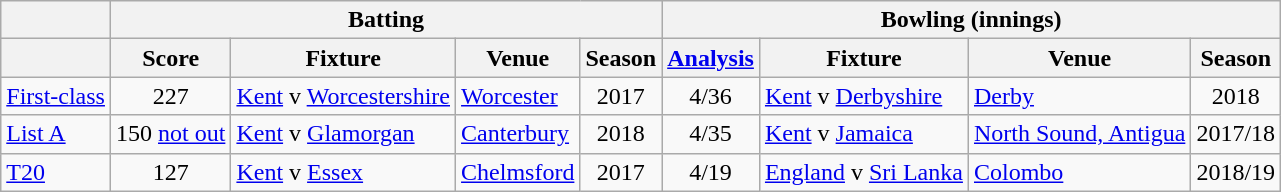<table class="wikitable">
<tr>
<th></th>
<th colspan="4">Batting</th>
<th colspan="4">Bowling (innings)</th>
</tr>
<tr>
<th></th>
<th>Score</th>
<th>Fixture</th>
<th>Venue</th>
<th>Season</th>
<th><a href='#'>Analysis</a></th>
<th>Fixture</th>
<th>Venue</th>
<th>Season</th>
</tr>
<tr>
<td><a href='#'>First-class</a></td>
<td align="center">227</td>
<td><a href='#'>Kent</a> v <a href='#'>Worcestershire</a></td>
<td><a href='#'>Worcester</a></td>
<td align="center">2017</td>
<td align="center">4/36</td>
<td><a href='#'>Kent</a> v <a href='#'>Derbyshire</a></td>
<td><a href='#'>Derby</a></td>
<td align="center">2018</td>
</tr>
<tr>
<td><a href='#'>List A</a></td>
<td align="center">150 <a href='#'>not out</a></td>
<td><a href='#'>Kent</a> v <a href='#'>Glamorgan</a></td>
<td><a href='#'>Canterbury</a></td>
<td align="center">2018</td>
<td align="center">4/35</td>
<td><a href='#'>Kent</a> v <a href='#'>Jamaica</a></td>
<td><a href='#'>North Sound, Antigua</a></td>
<td align="center">2017/18</td>
</tr>
<tr>
<td><a href='#'>T20</a></td>
<td align="center">127</td>
<td><a href='#'>Kent</a> v <a href='#'>Essex</a></td>
<td><a href='#'>Chelmsford</a></td>
<td align="center">2017</td>
<td align="center">4/19</td>
<td><a href='#'>England</a> v <a href='#'>Sri Lanka</a></td>
<td><a href='#'>Colombo</a></td>
<td align="center">2018/19</td>
</tr>
</table>
